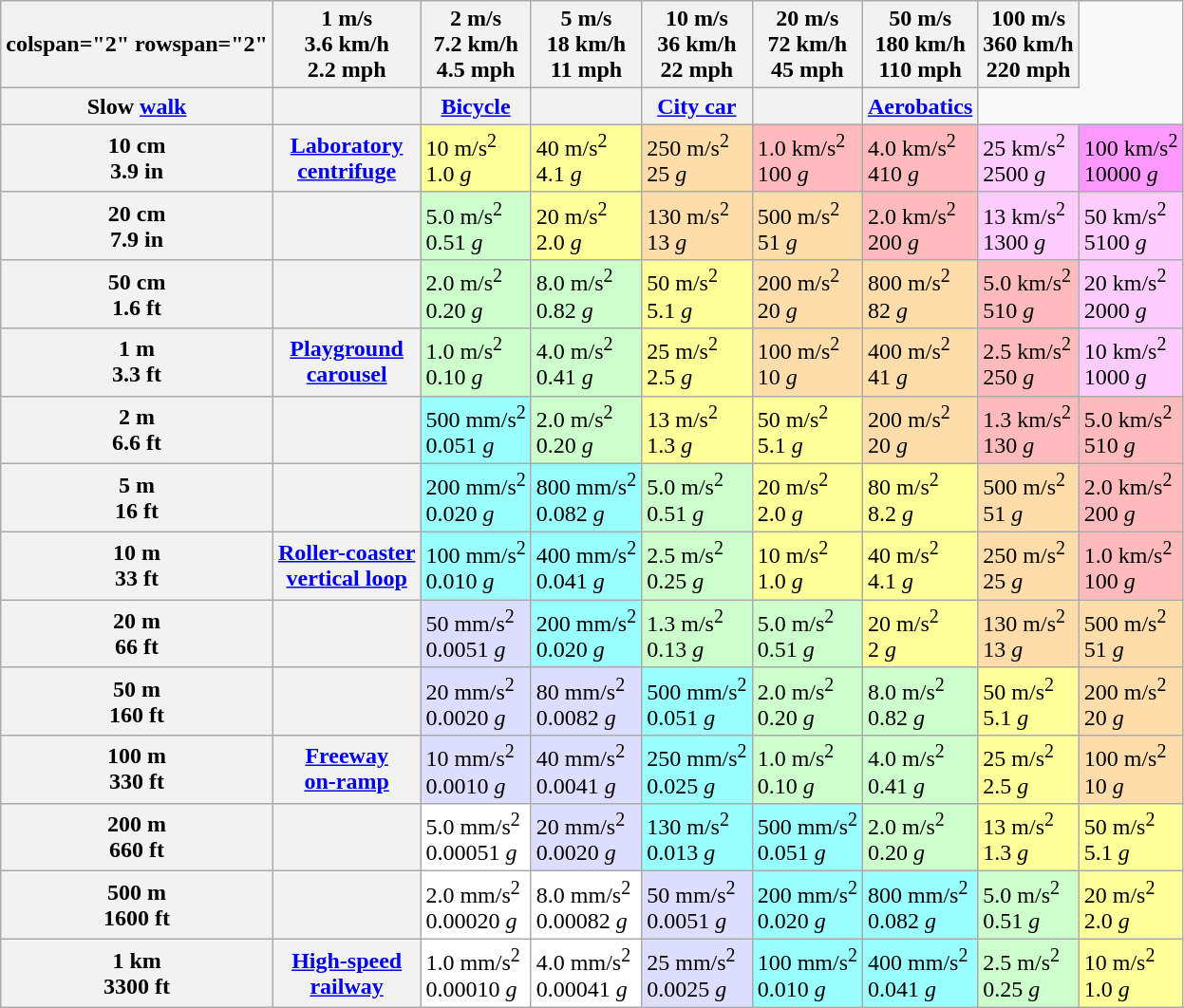<table class="wikitable">
<tr>
<th>colspan="2" rowspan="2"  </th>
<th>1 m/s<br>3.6 km/h<br>2.2 mph</th>
<th>2 m/s<br>7.2 km/h<br>4.5 mph</th>
<th>5 m/s<br>18 km/h<br>11 mph</th>
<th>10 m/s<br>36 km/h<br>22 mph</th>
<th>20 m/s<br>72 km/h<br>45 mph</th>
<th>50 m/s<br>180 km/h<br>110 mph</th>
<th>100 m/s<br>360 km/h<br>220 mph</th>
</tr>
<tr>
<th>Slow <a href='#'>walk</a></th>
<th></th>
<th><a href='#'>Bicycle</a></th>
<th></th>
<th><a href='#'>City car</a></th>
<th></th>
<th><a href='#'>Aerobatics</a></th>
</tr>
<tr>
<th>10 cm<br>3.9 in</th>
<th><a href='#'>Laboratory<br>centrifuge</a></th>
<td bgcolor="#ffff99">10 m/s<sup>2</sup><br>1.0 <em>g</em></td>
<td bgcolor="#ffff99">40 m/s<sup>2</sup><br>4.1 <em>g</em></td>
<td bgcolor="#ffddaa">250 m/s<sup>2</sup><br>25 <em>g</em></td>
<td bgcolor="#ffbbbb">1.0 km/s<sup>2</sup><br>100 <em>g</em></td>
<td bgcolor="#ffbbbb">4.0 km/s<sup>2</sup><br>410 <em>g</em></td>
<td bgcolor="#ffccff">25 km/s<sup>2</sup><br>2500 <em>g</em></td>
<td bgcolor="#ff99ff">100 km/s<sup>2</sup><br>10000 <em>g</em></td>
</tr>
<tr>
<th>20 cm<br>7.9 in</th>
<th></th>
<td bgcolor="#ccffcc">5.0 m/s<sup>2</sup><br>0.51 <em>g</em></td>
<td bgcolor="#ffff99">20 m/s<sup>2</sup><br>2.0 <em>g</em></td>
<td bgcolor="#ffddaa">130 m/s<sup>2</sup><br>13 <em>g</em></td>
<td bgcolor="#ffddaa">500 m/s<sup>2</sup><br>51 <em>g</em></td>
<td bgcolor="#ffbbbb">2.0 km/s<sup>2</sup><br>200 <em>g</em></td>
<td bgcolor="#ffccff">13 km/s<sup>2</sup><br>1300 <em>g</em></td>
<td bgcolor="#ffccff">50 km/s<sup>2</sup><br>5100 <em>g</em></td>
</tr>
<tr>
<th>50 cm<br>1.6 ft</th>
<th></th>
<td bgcolor="#ccffcc">2.0 m/s<sup>2</sup><br>0.20 <em>g</em></td>
<td bgcolor="#ccffcc">8.0 m/s<sup>2</sup><br>0.82 <em>g</em></td>
<td bgcolor="#ffff99">50 m/s<sup>2</sup><br>5.1 <em>g</em></td>
<td bgcolor="#ffddaa">200 m/s<sup>2</sup><br>20 <em>g</em></td>
<td bgcolor="#ffddaa">800 m/s<sup>2</sup><br>82 <em>g</em></td>
<td bgcolor="#ffbbbb">5.0 km/s<sup>2</sup><br>510 <em>g</em></td>
<td bgcolor="#ffccff">20 km/s<sup>2</sup><br>2000 <em>g</em></td>
</tr>
<tr>
<th>1 m<br>3.3 ft</th>
<th><a href='#'>Playground</a><br><a href='#'>carousel</a></th>
<td bgcolor="#ccffcc">1.0 m/s<sup>2</sup><br>0.10 <em>g</em></td>
<td bgcolor="#ccffcc">4.0 m/s<sup>2</sup><br>0.41 <em>g</em></td>
<td bgcolor="#ffff99">25 m/s<sup>2</sup><br>2.5 <em>g</em></td>
<td bgcolor="#ffddaa">100 m/s<sup>2</sup><br>10 <em>g</em></td>
<td bgcolor="#ffddaa">400 m/s<sup>2</sup><br>41 <em>g</em></td>
<td bgcolor="#ffbbbb">2.5 km/s<sup>2</sup><br>250 <em>g</em></td>
<td bgcolor="#ffccff">10 km/s<sup>2</sup><br>1000 <em>g</em></td>
</tr>
<tr>
<th>2 m<br>6.6 ft</th>
<th></th>
<td bgcolor="#99ffff">500 mm/s<sup>2</sup><br>0.051 <em>g</em></td>
<td bgcolor="#ccffcc">2.0 m/s<sup>2</sup><br>0.20 <em>g</em></td>
<td bgcolor="#ffff99">13 m/s<sup>2</sup><br>1.3 <em>g</em></td>
<td bgcolor="#ffff99">50 m/s<sup>2</sup><br>5.1 <em>g</em></td>
<td bgcolor="#ffddaa">200 m/s<sup>2</sup><br>20 <em>g</em></td>
<td bgcolor="#ffbbbb">1.3 km/s<sup>2</sup><br>130 <em>g</em></td>
<td bgcolor="#ffbbbb">5.0 km/s<sup>2</sup><br>510 <em>g</em></td>
</tr>
<tr>
<th>5 m<br>16 ft</th>
<th></th>
<td bgcolor="#99ffff">200 mm/s<sup>2</sup><br>0.020 <em>g</em></td>
<td bgcolor="#99ffff">800 mm/s<sup>2</sup><br>0.082 <em>g</em></td>
<td bgcolor="#ccffcc">5.0 m/s<sup>2</sup><br>0.51 <em>g</em></td>
<td bgcolor="#ffff99">20 m/s<sup>2</sup><br>2.0 <em>g</em></td>
<td bgcolor="#ffff99">80 m/s<sup>2</sup><br>8.2 <em>g</em></td>
<td bgcolor="#ffddaa">500 m/s<sup>2</sup><br>51 <em>g</em></td>
<td bgcolor="#ffbbbb">2.0 km/s<sup>2</sup><br>200 <em>g</em></td>
</tr>
<tr>
<th>10 m<br>33 ft</th>
<th><a href='#'>Roller-coaster</a><br><a href='#'>vertical loop</a></th>
<td bgcolor="#99ffff">100 mm/s<sup>2</sup><br>0.010 <em>g</em></td>
<td bgcolor="#99ffff">400 mm/s<sup>2</sup><br>0.041 <em>g</em></td>
<td bgcolor="#ccffcc">2.5 m/s<sup>2</sup><br>0.25 <em>g</em></td>
<td bgcolor="#ffff99">10 m/s<sup>2</sup><br>1.0 <em>g</em></td>
<td bgcolor="#ffff99">40 m/s<sup>2</sup><br>4.1 <em>g</em></td>
<td bgcolor="#ffddaa">250 m/s<sup>2</sup><br>25 <em>g</em></td>
<td bgcolor="#ffbbbb">1.0 km/s<sup>2</sup><br>100 <em>g</em></td>
</tr>
<tr>
<th>20 m<br>66 ft</th>
<th></th>
<td bgcolor="#ddddff">50 mm/s<sup>2</sup><br>0.0051 <em>g</em></td>
<td bgcolor="#99ffff">200 mm/s<sup>2</sup><br>0.020 <em>g</em></td>
<td bgcolor="#ccffcc">1.3 m/s<sup>2</sup><br>0.13 <em>g</em></td>
<td bgcolor="#ccffcc">5.0 m/s<sup>2</sup><br>0.51 <em>g</em></td>
<td bgcolor="#ffff99">20 m/s<sup>2</sup><br>2 <em>g</em></td>
<td bgcolor="#ffddaa">130 m/s<sup>2</sup><br>13 <em>g</em></td>
<td bgcolor="#ffddaa">500 m/s<sup>2</sup><br>51 <em>g</em></td>
</tr>
<tr>
<th>50 m<br>160 ft</th>
<th></th>
<td bgcolor="#ddddff">20 mm/s<sup>2</sup><br>0.0020 <em>g</em></td>
<td bgcolor="#ddddff">80 mm/s<sup>2</sup><br>0.0082 <em>g</em></td>
<td bgcolor="#99ffff">500 mm/s<sup>2</sup><br>0.051 <em>g</em></td>
<td bgcolor="#ccffcc">2.0 m/s<sup>2</sup><br>0.20 <em>g</em></td>
<td bgcolor="#ccffcc">8.0 m/s<sup>2</sup><br>0.82 <em>g</em></td>
<td bgcolor="#ffff99">50 m/s<sup>2</sup><br>5.1 <em>g</em></td>
<td bgcolor="#ffddaa">200 m/s<sup>2</sup><br>20 <em>g</em></td>
</tr>
<tr>
<th>100 m<br>330 ft</th>
<th><a href='#'>Freeway</a><br><a href='#'>on-ramp</a></th>
<td bgcolor="#ddddff">10 mm/s<sup>2</sup><br>0.0010 <em>g</em></td>
<td bgcolor="#ddddff">40 mm/s<sup>2</sup><br>0.0041 <em>g</em></td>
<td bgcolor="#99ffff">250 mm/s<sup>2</sup><br>0.025 <em>g</em></td>
<td bgcolor="#ccffcc">1.0 m/s<sup>2</sup><br>0.10 <em>g</em></td>
<td bgcolor="#ccffcc">4.0 m/s<sup>2</sup><br>0.41 <em>g</em></td>
<td bgcolor="#ffff99">25 m/s<sup>2</sup><br>2.5 <em>g</em></td>
<td bgcolor="#ffddaa">100 m/s<sup>2</sup><br>10 <em>g</em></td>
</tr>
<tr>
<th>200 m<br>660 ft</th>
<th></th>
<td bgcolor="#ffffff">5.0 mm/s<sup>2</sup><br>0.00051 <em>g</em></td>
<td bgcolor="#ddddff">20 mm/s<sup>2</sup><br>0.0020 <em>g</em></td>
<td bgcolor="#99ffff">130 m/s<sup>2</sup><br>0.013 <em>g</em></td>
<td bgcolor="#99ffff">500 mm/s<sup>2</sup><br>0.051 <em>g</em></td>
<td bgcolor="#ccffcc">2.0 m/s<sup>2</sup><br>0.20 <em>g</em></td>
<td bgcolor="#ffff99">13 m/s<sup>2</sup><br>1.3 <em>g</em></td>
<td bgcolor="#ffff99">50 m/s<sup>2</sup><br>5.1 <em>g</em></td>
</tr>
<tr>
<th>500 m<br>1600 ft</th>
<th></th>
<td bgcolor="#ffffff">2.0 mm/s<sup>2</sup><br>0.00020 <em>g</em></td>
<td bgcolor="#ffffff">8.0 mm/s<sup>2</sup><br>0.00082 <em>g</em></td>
<td bgcolor="#ddddff">50 mm/s<sup>2</sup><br>0.0051 <em>g</em></td>
<td bgcolor="#99ffff">200 mm/s<sup>2</sup><br>0.020 <em>g</em></td>
<td bgcolor="#99ffff">800 mm/s<sup>2</sup><br>0.082 <em>g</em></td>
<td bgcolor="#ccffcc">5.0 m/s<sup>2</sup><br>0.51 <em>g</em></td>
<td bgcolor="#ffff99">20 m/s<sup>2</sup><br>2.0 <em>g</em></td>
</tr>
<tr>
<th>1 km<br>3300 ft</th>
<th><a href='#'>High-speed<br>railway</a></th>
<td bgcolor="#ffffff">1.0 mm/s<sup>2</sup><br>0.00010 <em>g</em></td>
<td bgcolor="#ffffff">4.0 mm/s<sup>2</sup><br>0.00041 <em>g</em></td>
<td bgcolor="#ddddff">25 mm/s<sup>2</sup><br>0.0025 <em>g</em></td>
<td bgcolor="#99ffff">100 mm/s<sup>2</sup><br>0.010 <em>g</em></td>
<td bgcolor="#99ffff">400 mm/s<sup>2</sup><br>0.041 <em>g</em></td>
<td bgcolor="#ccffcc">2.5 m/s<sup>2</sup><br>0.25 <em>g</em></td>
<td bgcolor="#ffff99">10 m/s<sup>2</sup><br>1.0 <em>g</em></td>
</tr>
</table>
